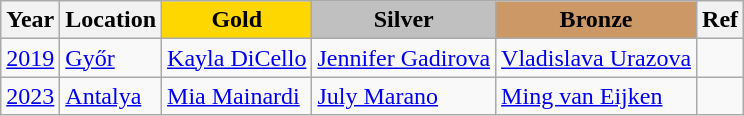<table class="wikitable">
<tr>
<th>Year</th>
<th>Location</th>
<th style="background-color:gold;">Gold</th>
<th style="background-color:silver;">Silver</th>
<th style="background-color:#cc9966;">Bronze</th>
<th>Ref</th>
</tr>
<tr>
<td><a href='#'>2019</a></td>
<td> <a href='#'>Győr</a></td>
<td> <a href='#'>Kayla DiCello</a></td>
<td> <a href='#'>Jennifer Gadirova</a></td>
<td> <a href='#'>Vladislava Urazova</a></td>
<td></td>
</tr>
<tr>
<td><a href='#'>2023</a></td>
<td> <a href='#'>Antalya</a></td>
<td> <a href='#'>Mia Mainardi</a></td>
<td> <a href='#'>July Marano</a></td>
<td> <a href='#'>Ming van Eijken</a></td>
<td></td>
</tr>
</table>
